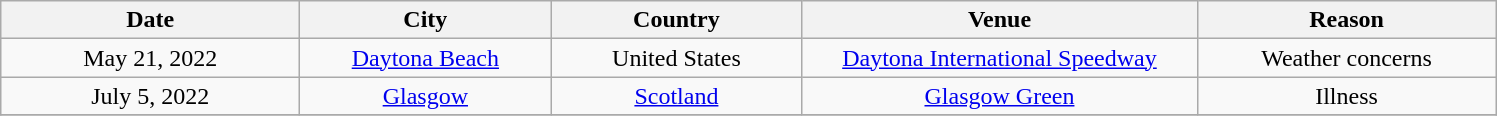<table class="wikitable" style="text-align:center;">
<tr>
<th scope="col" style="width:12em;">Date</th>
<th scope="col" style="width:10em;">City</th>
<th scope="col" style="width:10em;">Country</th>
<th scope="col" style="width:16em;">Venue</th>
<th scope="col" style="width:12em;">Reason</th>
</tr>
<tr>
<td>May 21, 2022</td>
<td><a href='#'>Daytona Beach</a></td>
<td>United States</td>
<td><a href='#'>Daytona International Speedway</a></td>
<td>Weather concerns</td>
</tr>
<tr>
<td>July 5, 2022</td>
<td><a href='#'>Glasgow</a></td>
<td><a href='#'>Scotland</a></td>
<td><a href='#'>Glasgow Green</a></td>
<td>Illness</td>
</tr>
<tr>
</tr>
</table>
